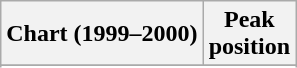<table class="wikitable sortable">
<tr>
<th>Chart (1999–2000)</th>
<th>Peak<br>position</th>
</tr>
<tr>
</tr>
<tr>
</tr>
<tr>
</tr>
</table>
